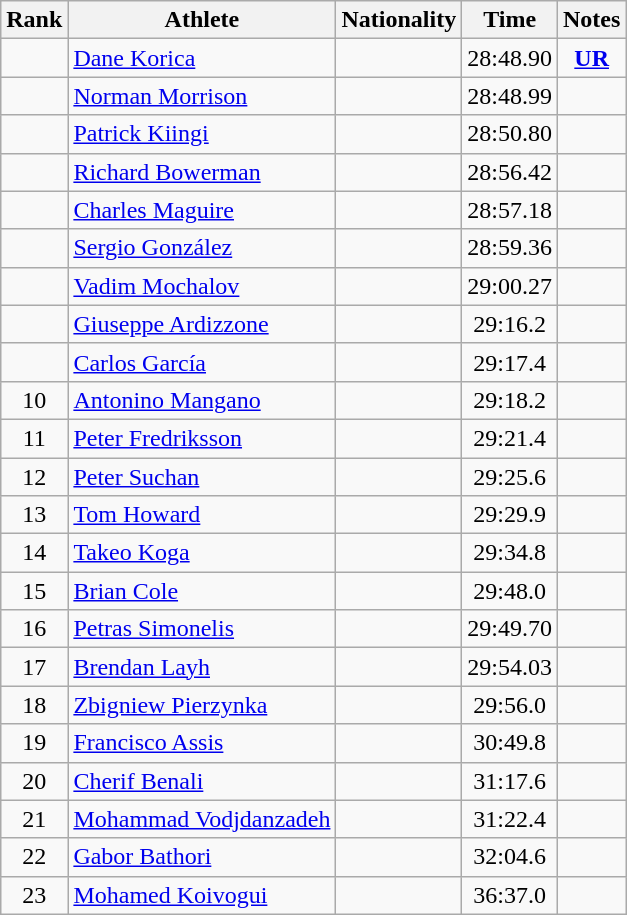<table class="wikitable sortable" style="text-align:center">
<tr>
<th>Rank</th>
<th>Athlete</th>
<th>Nationality</th>
<th>Time</th>
<th>Notes</th>
</tr>
<tr>
<td></td>
<td align=left><a href='#'>Dane Korica</a></td>
<td align=left></td>
<td>28:48.90</td>
<td><strong><a href='#'>UR</a></strong></td>
</tr>
<tr>
<td></td>
<td align=left><a href='#'>Norman Morrison</a></td>
<td align=left></td>
<td>28:48.99</td>
<td></td>
</tr>
<tr>
<td></td>
<td align=left><a href='#'>Patrick Kiingi</a></td>
<td align=left></td>
<td>28:50.80</td>
<td></td>
</tr>
<tr>
<td></td>
<td align=left><a href='#'>Richard Bowerman</a></td>
<td align=left></td>
<td>28:56.42</td>
<td></td>
</tr>
<tr>
<td></td>
<td align=left><a href='#'>Charles Maguire</a></td>
<td align=left></td>
<td>28:57.18</td>
<td></td>
</tr>
<tr>
<td></td>
<td align=left><a href='#'>Sergio González</a></td>
<td align=left></td>
<td>28:59.36</td>
<td></td>
</tr>
<tr>
<td></td>
<td align=left><a href='#'>Vadim Mochalov</a></td>
<td align=left></td>
<td>29:00.27</td>
<td></td>
</tr>
<tr>
<td></td>
<td align=left><a href='#'>Giuseppe Ardizzone</a></td>
<td align=left></td>
<td>29:16.2</td>
<td></td>
</tr>
<tr>
<td></td>
<td align=left><a href='#'>Carlos García</a></td>
<td align=left></td>
<td>29:17.4</td>
<td></td>
</tr>
<tr>
<td>10</td>
<td align=left><a href='#'>Antonino Mangano</a></td>
<td align=left></td>
<td>29:18.2</td>
<td></td>
</tr>
<tr>
<td>11</td>
<td align=left><a href='#'>Peter Fredriksson</a></td>
<td align=left></td>
<td>29:21.4</td>
<td></td>
</tr>
<tr>
<td>12</td>
<td align=left><a href='#'>Peter Suchan</a></td>
<td align=left></td>
<td>29:25.6</td>
<td></td>
</tr>
<tr>
<td>13</td>
<td align=left><a href='#'>Tom Howard</a></td>
<td align=left></td>
<td>29:29.9</td>
<td></td>
</tr>
<tr>
<td>14</td>
<td align=left><a href='#'>Takeo Koga</a></td>
<td align=left></td>
<td>29:34.8</td>
<td></td>
</tr>
<tr>
<td>15</td>
<td align=left><a href='#'>Brian Cole</a></td>
<td align=left></td>
<td>29:48.0</td>
<td></td>
</tr>
<tr>
<td>16</td>
<td align=left><a href='#'>Petras Simonelis</a></td>
<td align=left></td>
<td>29:49.70</td>
<td></td>
</tr>
<tr>
<td>17</td>
<td align=left><a href='#'>Brendan Layh</a></td>
<td align=left></td>
<td>29:54.03</td>
<td></td>
</tr>
<tr>
<td>18</td>
<td align=left><a href='#'>Zbigniew Pierzynka</a></td>
<td align=left></td>
<td>29:56.0</td>
<td></td>
</tr>
<tr>
<td>19</td>
<td align=left><a href='#'>Francisco Assis</a></td>
<td align=left></td>
<td>30:49.8</td>
<td></td>
</tr>
<tr>
<td>20</td>
<td align=left><a href='#'>Cherif Benali</a></td>
<td align=left></td>
<td>31:17.6</td>
<td></td>
</tr>
<tr>
<td>21</td>
<td align=left><a href='#'>Mohammad Vodjdanzadeh</a></td>
<td align=left></td>
<td>31:22.4</td>
<td></td>
</tr>
<tr>
<td>22</td>
<td align=left><a href='#'>Gabor Bathori</a></td>
<td align=left></td>
<td>32:04.6</td>
<td></td>
</tr>
<tr>
<td>23</td>
<td align=left><a href='#'>Mohamed Koivogui</a></td>
<td align=left></td>
<td>36:37.0</td>
<td></td>
</tr>
</table>
